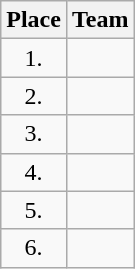<table class="wikitable" style="text-align: center;">
<tr>
<th>Place</th>
<th>Team</th>
</tr>
<tr>
<td>1.</td>
<td style="text-align:left;"></td>
</tr>
<tr>
<td>2.</td>
<td style="text-align:left;"></td>
</tr>
<tr>
<td>3.</td>
<td style="text-align:left;"></td>
</tr>
<tr>
<td>4.</td>
<td style="text-align:left;"></td>
</tr>
<tr>
<td>5.</td>
<td style="text-align:left;"></td>
</tr>
<tr>
<td>6.</td>
<td style="text-align:left;"></td>
</tr>
</table>
